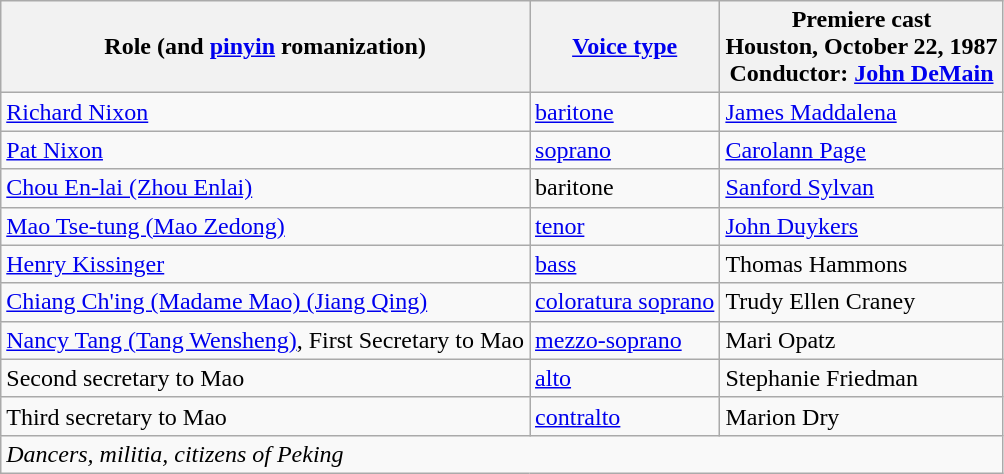<table class="wikitable">
<tr>
<th>Role (and <a href='#'>pinyin</a> romanization)</th>
<th><a href='#'>Voice type</a></th>
<th>Premiere cast<br>Houston, October 22, 1987<br>Conductor: <a href='#'>John DeMain</a></th>
</tr>
<tr>
<td><a href='#'>Richard Nixon</a></td>
<td><a href='#'>baritone</a></td>
<td><a href='#'>James Maddalena</a></td>
</tr>
<tr>
<td><a href='#'>Pat Nixon</a></td>
<td><a href='#'>soprano</a></td>
<td><a href='#'>Carolann Page</a></td>
</tr>
<tr>
<td><a href='#'>Chou En-lai (Zhou Enlai)</a></td>
<td>baritone</td>
<td><a href='#'>Sanford Sylvan</a></td>
</tr>
<tr>
<td><a href='#'>Mao Tse-tung (Mao Zedong)</a></td>
<td><a href='#'>tenor</a></td>
<td><a href='#'>John Duykers</a></td>
</tr>
<tr>
<td><a href='#'>Henry Kissinger</a></td>
<td><a href='#'>bass</a></td>
<td>Thomas Hammons</td>
</tr>
<tr>
<td><a href='#'>Chiang Ch'ing (Madame Mao) (Jiang Qing)</a></td>
<td><a href='#'>coloratura soprano</a></td>
<td>Trudy Ellen Craney</td>
</tr>
<tr>
<td><a href='#'>Nancy Tang (Tang Wensheng)</a>, First Secretary to Mao</td>
<td><a href='#'>mezzo-soprano</a></td>
<td>Mari Opatz</td>
</tr>
<tr>
<td>Second secretary to Mao</td>
<td><a href='#'>alto</a></td>
<td>Stephanie Friedman</td>
</tr>
<tr>
<td>Third secretary to Mao</td>
<td><a href='#'>contralto</a></td>
<td>Marion Dry</td>
</tr>
<tr>
<td colspan="3"><em>Dancers, militia, citizens of Peking</em></td>
</tr>
</table>
